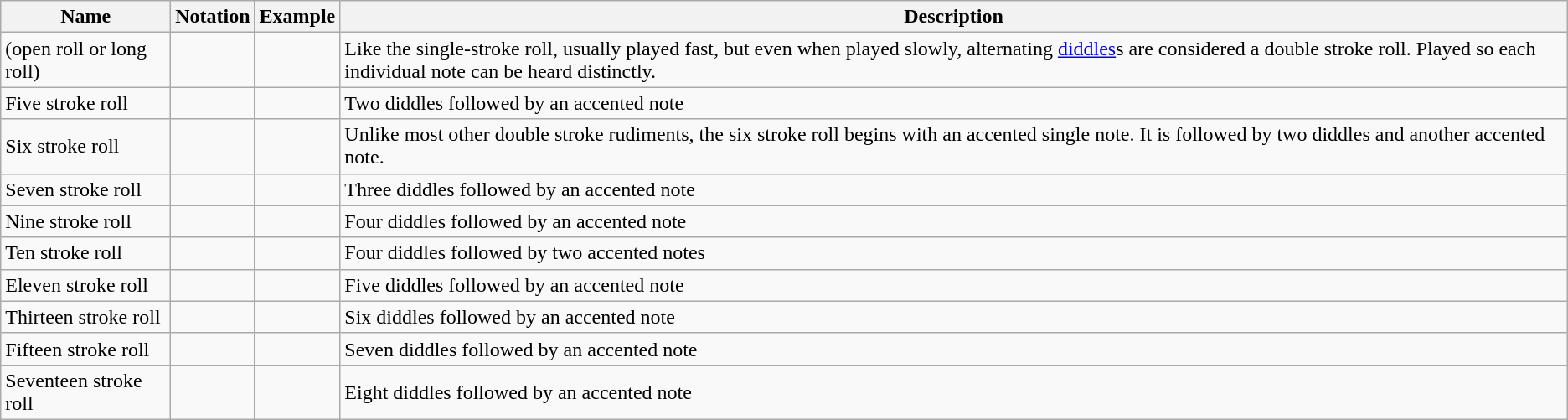<table class="wikitable">
<tr>
<th>Name</th>
<th>Notation</th>
<th>Example</th>
<th>Description</th>
</tr>
<tr>
<td> (open roll or long roll)</td>
<td></td>
<td></td>
<td>Like the single-stroke roll, usually played fast, but even when played slowly, alternating <a href='#'>diddles</a>s are considered a double stroke roll. Played so each individual note can be heard distinctly.</td>
</tr>
<tr>
<td>Five stroke roll</td>
<td></td>
<td></td>
<td>Two diddles followed by an accented note</td>
</tr>
<tr>
<td>Six stroke roll</td>
<td></td>
<td></td>
<td>Unlike most other double stroke rudiments, the six stroke roll begins with an accented single note. It is followed by two diddles and another accented note.</td>
</tr>
<tr>
<td>Seven stroke roll</td>
<td></td>
<td></td>
<td>Three diddles followed by an accented note</td>
</tr>
<tr>
<td>Nine stroke roll</td>
<td></td>
<td></td>
<td>Four diddles followed by an accented note</td>
</tr>
<tr>
<td>Ten stroke roll</td>
<td></td>
<td></td>
<td>Four diddles followed by two accented notes</td>
</tr>
<tr>
<td>Eleven stroke roll</td>
<td></td>
<td></td>
<td>Five diddles followed by an accented note</td>
</tr>
<tr>
<td>Thirteen stroke roll</td>
<td></td>
<td></td>
<td>Six diddles followed by an accented note</td>
</tr>
<tr>
<td>Fifteen stroke roll</td>
<td></td>
<td></td>
<td>Seven diddles followed by an accented note</td>
</tr>
<tr>
<td>Seventeen stroke roll</td>
<td></td>
<td></td>
<td>Eight diddles followed by an accented note</td>
</tr>
</table>
